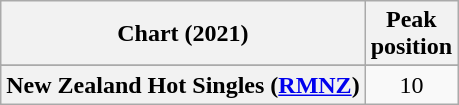<table class="wikitable sortable plainrowheaders" style="text-align:center">
<tr>
<th scope="col">Chart (2021)</th>
<th scope="col">Peak<br>position</th>
</tr>
<tr>
</tr>
<tr>
</tr>
<tr>
</tr>
<tr>
<th scope="row">New Zealand Hot Singles (<a href='#'>RMNZ</a>)</th>
<td>10</td>
</tr>
</table>
